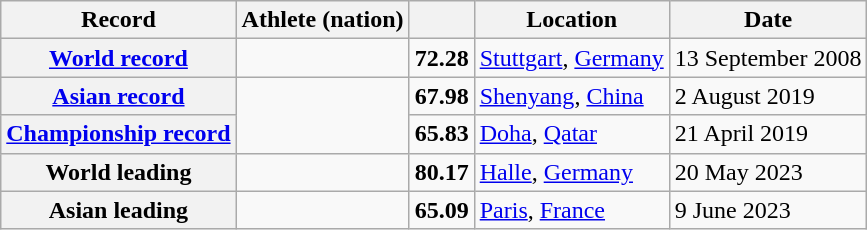<table class="wikitable">
<tr>
<th scope="col">Record</th>
<th scope="col">Athlete (nation)</th>
<th scope="col"></th>
<th scope="col">Location</th>
<th scope="col">Date</th>
</tr>
<tr>
<th scope="row"><a href='#'>World record</a></th>
<td></td>
<td align="center"><strong>72.28</strong></td>
<td><a href='#'>Stuttgart</a>, <a href='#'>Germany</a></td>
<td>13 September 2008</td>
</tr>
<tr>
<th scope="row"><a href='#'>Asian record</a></th>
<td rowspan="2"></td>
<td align="center"><strong>67.98</strong></td>
<td><a href='#'>Shenyang</a>, <a href='#'>China</a></td>
<td>2 August 2019</td>
</tr>
<tr>
<th scope="row"><a href='#'>Championship record</a></th>
<td align="center"><strong>65.83</strong></td>
<td><a href='#'>Doha</a>, <a href='#'>Qatar</a></td>
<td>21 April 2019</td>
</tr>
<tr>
<th scope="row">World leading</th>
<td></td>
<td align="center"><strong>80.17</strong></td>
<td><a href='#'>Halle</a>, <a href='#'>Germany</a></td>
<td>20 May 2023</td>
</tr>
<tr>
<th scope="row">Asian leading</th>
<td></td>
<td align="center"><strong>65.09</strong></td>
<td><a href='#'>Paris</a>, <a href='#'>France</a></td>
<td>9 June 2023</td>
</tr>
</table>
